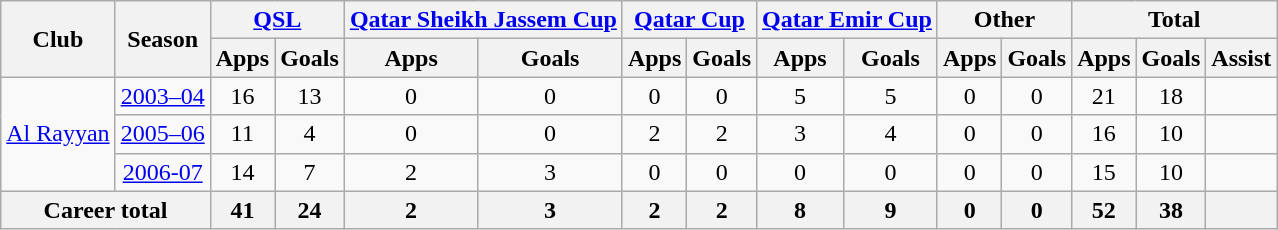<table class="wikitable" style="text-align: center">
<tr>
<th rowspan="2">Club</th>
<th rowspan="2">Season</th>
<th colspan="2"><a href='#'>QSL</a></th>
<th colspan="2"><a href='#'>Qatar Sheikh Jassem Cup</a></th>
<th colspan="2"><a href='#'>Qatar Cup</a></th>
<th colspan="2"><a href='#'>Qatar Emir Cup</a></th>
<th colspan="2">Other</th>
<th colspan="3">Total</th>
</tr>
<tr>
<th>Apps</th>
<th>Goals</th>
<th>Apps</th>
<th>Goals</th>
<th>Apps</th>
<th>Goals</th>
<th>Apps</th>
<th>Goals</th>
<th>Apps</th>
<th>Goals</th>
<th>Apps</th>
<th>Goals</th>
<th>Assist</th>
</tr>
<tr>
<td rowspan="3"><a href='#'>Al Rayyan</a></td>
<td><a href='#'>2003–04</a></td>
<td>16</td>
<td>13</td>
<td>0</td>
<td>0</td>
<td>0</td>
<td>0</td>
<td>5</td>
<td>5</td>
<td>0</td>
<td>0</td>
<td>21</td>
<td>18</td>
<td></td>
</tr>
<tr>
<td><a href='#'>2005–06</a></td>
<td>11</td>
<td>4</td>
<td>0</td>
<td>0</td>
<td>2</td>
<td>2</td>
<td>3</td>
<td>4</td>
<td>0</td>
<td>0</td>
<td>16</td>
<td>10</td>
<td></td>
</tr>
<tr>
<td><a href='#'>2006-07</a></td>
<td>14</td>
<td>7</td>
<td>2</td>
<td>3</td>
<td>0</td>
<td>0</td>
<td>0</td>
<td>0</td>
<td>0</td>
<td>0</td>
<td>15</td>
<td>10</td>
<td></td>
</tr>
<tr>
<th colspan="2">Career total</th>
<th>41</th>
<th>24</th>
<th>2</th>
<th>3</th>
<th>2</th>
<th>2</th>
<th>8</th>
<th>9</th>
<th>0</th>
<th>0</th>
<th>52</th>
<th>38</th>
<th></th>
</tr>
</table>
